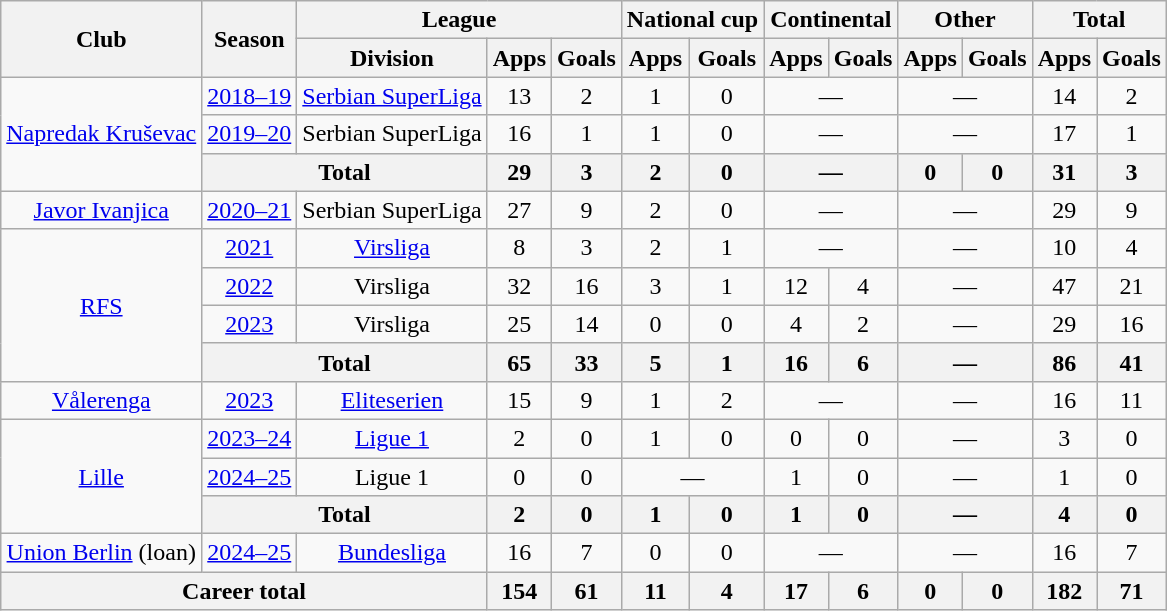<table class="wikitable" style="text-align: center">
<tr>
<th rowspan="2">Club</th>
<th rowspan="2">Season</th>
<th colspan="3">League</th>
<th colspan="2">National cup</th>
<th colspan="2">Continental</th>
<th colspan="2">Other</th>
<th colspan="2">Total</th>
</tr>
<tr>
<th>Division</th>
<th>Apps</th>
<th>Goals</th>
<th>Apps</th>
<th>Goals</th>
<th>Apps</th>
<th>Goals</th>
<th>Apps</th>
<th>Goals</th>
<th>Apps</th>
<th>Goals</th>
</tr>
<tr>
<td rowspan="3"><a href='#'>Napredak Kruševac</a></td>
<td><a href='#'>2018–19</a></td>
<td><a href='#'>Serbian SuperLiga</a></td>
<td>13</td>
<td>2</td>
<td>1</td>
<td>0</td>
<td colspan="2">—</td>
<td colspan="2">—</td>
<td>14</td>
<td>2</td>
</tr>
<tr>
<td><a href='#'>2019–20</a></td>
<td>Serbian SuperLiga</td>
<td>16</td>
<td>1</td>
<td>1</td>
<td>0</td>
<td colspan="2">—</td>
<td colspan="2">—</td>
<td>17</td>
<td>1</td>
</tr>
<tr>
<th colspan="2">Total</th>
<th>29</th>
<th>3</th>
<th>2</th>
<th>0</th>
<th colspan="2">—</th>
<th>0</th>
<th>0</th>
<th>31</th>
<th>3</th>
</tr>
<tr>
<td><a href='#'>Javor Ivanjica</a></td>
<td><a href='#'>2020–21</a></td>
<td>Serbian SuperLiga</td>
<td>27</td>
<td>9</td>
<td>2</td>
<td>0</td>
<td colspan="2">—</td>
<td colspan="2">—</td>
<td>29</td>
<td>9</td>
</tr>
<tr>
<td rowspan="4"><a href='#'>RFS</a></td>
<td><a href='#'>2021</a></td>
<td><a href='#'>Virsliga</a></td>
<td>8</td>
<td>3</td>
<td>2</td>
<td>1</td>
<td colspan="2">—</td>
<td colspan="2">—</td>
<td>10</td>
<td>4</td>
</tr>
<tr>
<td><a href='#'>2022</a></td>
<td>Virsliga</td>
<td>32</td>
<td>16</td>
<td>3</td>
<td>1</td>
<td>12</td>
<td>4</td>
<td colspan="2">—</td>
<td>47</td>
<td>21</td>
</tr>
<tr>
<td><a href='#'>2023</a></td>
<td>Virsliga</td>
<td>25</td>
<td>14</td>
<td>0</td>
<td>0</td>
<td>4</td>
<td>2</td>
<td colspan="2">—</td>
<td>29</td>
<td>16</td>
</tr>
<tr>
<th colspan="2">Total</th>
<th>65</th>
<th>33</th>
<th>5</th>
<th>1</th>
<th>16</th>
<th>6</th>
<th colspan="2">—</th>
<th>86</th>
<th>41</th>
</tr>
<tr>
<td><a href='#'>Vålerenga</a></td>
<td><a href='#'>2023</a></td>
<td><a href='#'>Eliteserien</a></td>
<td>15</td>
<td>9</td>
<td>1</td>
<td>2</td>
<td colspan="2">—</td>
<td colspan="2">—</td>
<td>16</td>
<td>11</td>
</tr>
<tr>
<td rowspan="3"><a href='#'>Lille</a></td>
<td><a href='#'>2023–24</a></td>
<td><a href='#'>Ligue 1</a></td>
<td>2</td>
<td>0</td>
<td>1</td>
<td>0</td>
<td>0</td>
<td>0</td>
<td colspan="2">—</td>
<td>3</td>
<td>0</td>
</tr>
<tr>
<td><a href='#'>2024–25</a></td>
<td>Ligue 1</td>
<td>0</td>
<td>0</td>
<td colspan="2">—</td>
<td>1</td>
<td>0</td>
<td colspan="2">—</td>
<td>1</td>
<td>0</td>
</tr>
<tr>
<th colspan="2">Total</th>
<th>2</th>
<th>0</th>
<th>1</th>
<th>0</th>
<th>1</th>
<th>0</th>
<th colspan="2">—</th>
<th>4</th>
<th>0</th>
</tr>
<tr>
<td><a href='#'>Union Berlin</a> (loan)</td>
<td><a href='#'>2024–25</a></td>
<td><a href='#'>Bundesliga</a></td>
<td>16</td>
<td>7</td>
<td>0</td>
<td>0</td>
<td colspan="2">—</td>
<td colspan="2">—</td>
<td>16</td>
<td>7</td>
</tr>
<tr>
<th colspan="3">Career total</th>
<th>154</th>
<th>61</th>
<th>11</th>
<th>4</th>
<th>17</th>
<th>6</th>
<th>0</th>
<th>0</th>
<th>182</th>
<th>71</th>
</tr>
</table>
